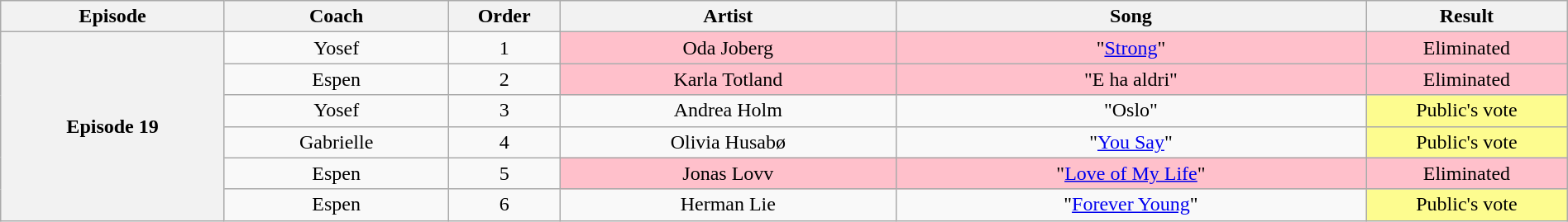<table class="wikitable" style="text-align:center; width:100%;">
<tr>
<th style="width:10%;">Episode</th>
<th style="width:10%;">Coach</th>
<th style="width:05%;">Order</th>
<th style="width:15%;">Artist</th>
<th style="width:21%;">Song</th>
<th style="width:9%;">Result</th>
</tr>
<tr>
<th rowspan="6">Episode 19<br><small></small></th>
<td>Yosef</td>
<td>1</td>
<td style="background:pink;">Oda Joberg</td>
<td style="background:pink;">"<a href='#'>Strong</a>"</td>
<td style="background:pink;">Eliminated</td>
</tr>
<tr>
<td>Espen</td>
<td>2</td>
<td style="background:pink;">Karla Totland</td>
<td style="background:pink;">"E ha aldri"</td>
<td style="background:pink;">Eliminated</td>
</tr>
<tr>
<td>Yosef</td>
<td>3</td>
<td>Andrea Holm</td>
<td>"Oslo"</td>
<td style="background:#fdfc8f;">Public's vote</td>
</tr>
<tr>
<td>Gabrielle</td>
<td>4</td>
<td>Olivia Husabø</td>
<td>"<a href='#'>You Say</a>"</td>
<td style="background:#fdfc8f;">Public's vote</td>
</tr>
<tr>
<td>Espen</td>
<td>5</td>
<td style="background:pink;">Jonas Lovv</td>
<td style="background:pink;">"<a href='#'>Love of My Life</a>"</td>
<td style="background:pink;">Eliminated</td>
</tr>
<tr>
<td>Espen</td>
<td>6</td>
<td>Herman Lie</td>
<td>"<a href='#'>Forever Young</a>"</td>
<td style="background:#fdfc8f;">Public's vote</td>
</tr>
</table>
